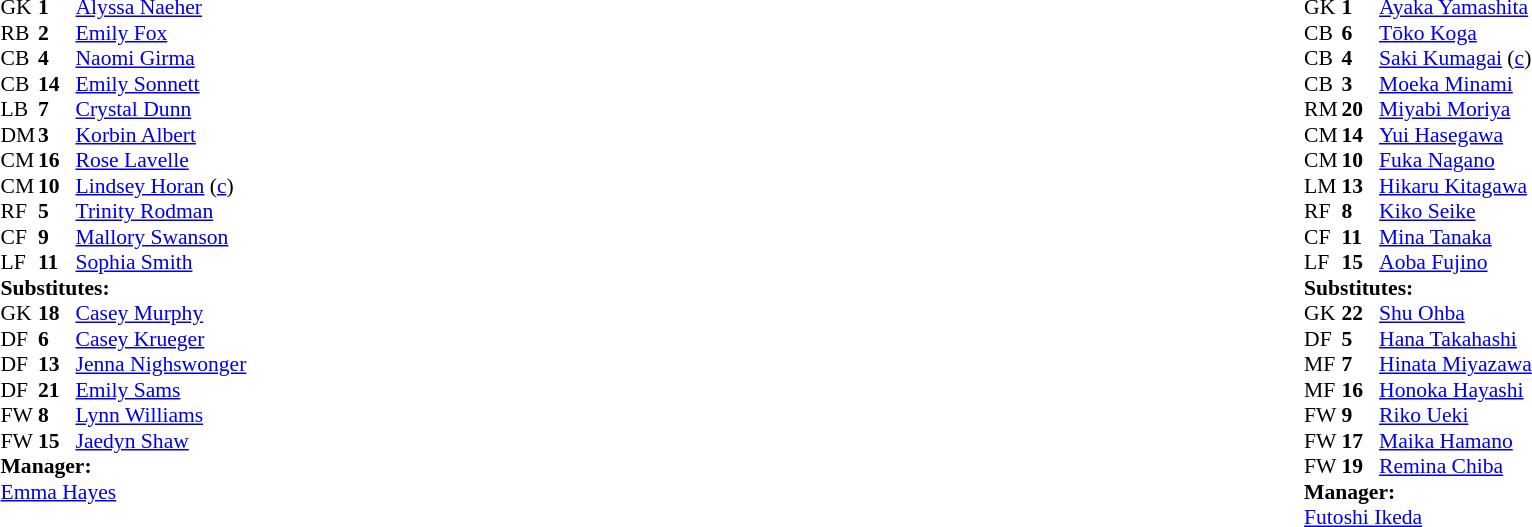<table width="100%">
<tr>
<td valign="top" width="40%"><br><table style="font-size:90%" cellspacing="0" cellpadding="0">
<tr>
<th width=25></th>
<th width=25></th>
</tr>
<tr>
<td>GK</td>
<td><strong>1</strong></td>
<td><a href='#'>Alyssa Naeher</a></td>
</tr>
<tr>
<td>RB</td>
<td><strong>2</strong></td>
<td><a href='#'>Emily Fox</a></td>
<td></td>
<td></td>
</tr>
<tr>
<td>CB</td>
<td><strong>4</strong></td>
<td><a href='#'>Naomi Girma</a></td>
</tr>
<tr>
<td>CB</td>
<td><strong>14</strong></td>
<td><a href='#'>Emily Sonnett</a></td>
<td></td>
</tr>
<tr>
<td>LB</td>
<td><strong>7</strong></td>
<td><a href='#'>Crystal Dunn</a></td>
</tr>
<tr>
<td>DM</td>
<td><strong>3</strong></td>
<td><a href='#'>Korbin Albert</a></td>
</tr>
<tr>
<td>CM</td>
<td><strong>16</strong></td>
<td><a href='#'>Rose Lavelle</a></td>
<td></td>
<td></td>
</tr>
<tr>
<td>CM</td>
<td><strong>10</strong></td>
<td><a href='#'>Lindsey Horan</a> (<a href='#'>c</a>)</td>
</tr>
<tr>
<td>RF</td>
<td><strong>5</strong></td>
<td><a href='#'>Trinity Rodman</a></td>
</tr>
<tr>
<td>CF</td>
<td><strong>9</strong></td>
<td><a href='#'>Mallory Swanson</a></td>
<td></td>
<td></td>
</tr>
<tr>
<td>LF</td>
<td><strong>11</strong></td>
<td><a href='#'>Sophia Smith</a></td>
</tr>
<tr>
<td colspan="3"><strong>Substitutes:</strong></td>
</tr>
<tr>
<td>GK</td>
<td><strong>18</strong></td>
<td><a href='#'>Casey Murphy</a></td>
</tr>
<tr>
<td>DF</td>
<td><strong>6</strong></td>
<td><a href='#'>Casey Krueger</a></td>
<td></td>
<td></td>
</tr>
<tr>
<td>DF</td>
<td><strong>13</strong></td>
<td><a href='#'>Jenna Nighswonger</a></td>
<td></td>
<td></td>
</tr>
<tr>
<td>DF</td>
<td><strong>21</strong></td>
<td><a href='#'>Emily Sams</a></td>
</tr>
<tr>
<td>FW</td>
<td><strong>8</strong></td>
<td><a href='#'>Lynn Williams</a></td>
<td></td>
<td></td>
</tr>
<tr>
<td>FW</td>
<td><strong>15</strong></td>
<td><a href='#'>Jaedyn Shaw</a></td>
</tr>
<tr>
<td colspan="3"><strong>Manager:</strong></td>
</tr>
<tr>
<td colspan="3"> <a href='#'>Emma Hayes</a></td>
</tr>
</table>
</td>
<td valign="top"></td>
<td valign="top" width="50%"><br><table style="font-size:90%; margin:auto" cellspacing="0" cellpadding="0">
<tr>
<th width="25"></th>
<th width="25"></th>
</tr>
<tr>
<td>GK</td>
<td><strong>1</strong></td>
<td><a href='#'>Ayaka Yamashita</a></td>
</tr>
<tr>
<td>CB</td>
<td><strong>6</strong></td>
<td><a href='#'>Tōko Koga</a></td>
<td></td>
<td></td>
</tr>
<tr>
<td>CB</td>
<td><strong>4</strong></td>
<td><a href='#'>Saki Kumagai</a> (<a href='#'>c</a>)</td>
</tr>
<tr>
<td>CB</td>
<td><strong>3</strong></td>
<td><a href='#'>Moeka Minami</a></td>
</tr>
<tr>
<td>RM</td>
<td><strong>20</strong></td>
<td><a href='#'>Miyabi Moriya</a></td>
</tr>
<tr>
<td>CM</td>
<td><strong>14</strong></td>
<td><a href='#'>Yui Hasegawa</a></td>
<td></td>
<td></td>
</tr>
<tr>
<td>CM</td>
<td><strong>10</strong></td>
<td><a href='#'>Fuka Nagano</a></td>
</tr>
<tr>
<td>LM</td>
<td><strong>13</strong></td>
<td><a href='#'>Hikaru Kitagawa</a></td>
<td></td>
<td></td>
</tr>
<tr>
<td>RF</td>
<td><strong>8</strong></td>
<td><a href='#'>Kiko Seike</a></td>
<td></td>
<td></td>
</tr>
<tr>
<td>CF</td>
<td><strong>11</strong></td>
<td><a href='#'>Mina Tanaka</a></td>
<td></td>
<td></td>
</tr>
<tr>
<td>LF</td>
<td><strong>15</strong></td>
<td><a href='#'>Aoba Fujino</a></td>
<td></td>
<td></td>
</tr>
<tr>
<td colspan="3"><strong>Substitutes:</strong></td>
</tr>
<tr>
<td>GK</td>
<td><strong>22</strong></td>
<td><a href='#'>Shu Ohba</a></td>
</tr>
<tr>
<td>DF</td>
<td><strong>5</strong></td>
<td><a href='#'>Hana Takahashi</a></td>
<td></td>
<td></td>
</tr>
<tr>
<td>MF</td>
<td><strong>7</strong></td>
<td><a href='#'>Hinata Miyazawa</a></td>
<td></td>
<td></td>
</tr>
<tr>
<td>MF</td>
<td><strong>16</strong></td>
<td><a href='#'>Honoka Hayashi</a></td>
<td></td>
<td></td>
</tr>
<tr>
<td>FW</td>
<td><strong>9</strong></td>
<td><a href='#'>Riko Ueki</a></td>
<td></td>
<td></td>
</tr>
<tr>
<td>FW</td>
<td><strong>17</strong></td>
<td><a href='#'>Maika Hamano</a></td>
<td></td>
<td></td>
</tr>
<tr>
<td>FW</td>
<td><strong>19</strong></td>
<td><a href='#'>Remina Chiba</a></td>
<td></td>
<td></td>
</tr>
<tr>
<td colspan="3"><strong>Manager:</strong></td>
</tr>
<tr>
<td colspan="3"><a href='#'>Futoshi Ikeda</a></td>
</tr>
</table>
</td>
</tr>
</table>
